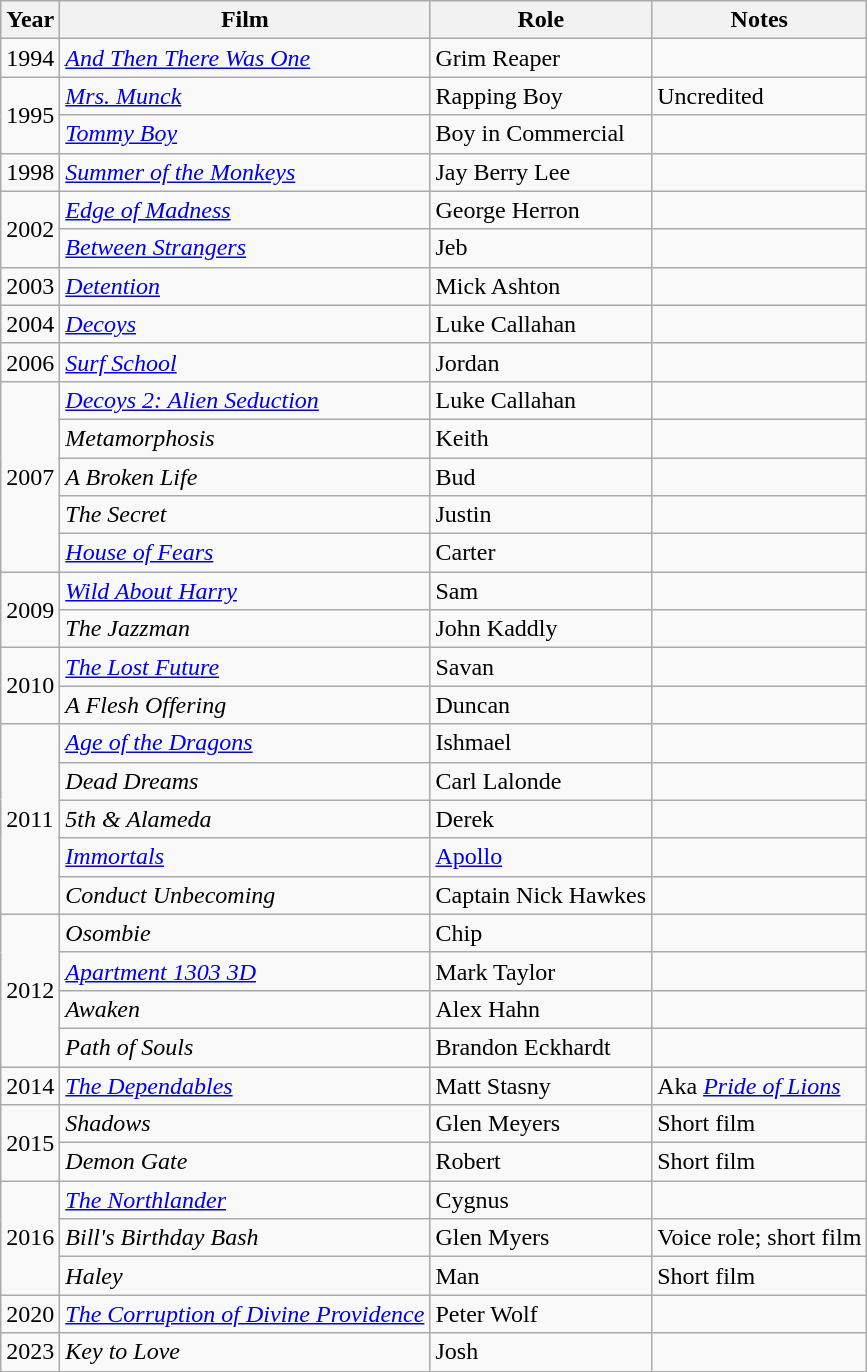<table class="wikitable sortable" border="1" style="margin:0px;">
<tr>
<th scope="row">Year</th>
<th scope="row">Film</th>
<th scope="row">Role</th>
<th scope="row" class="unsortable">Notes</th>
</tr>
<tr>
<td>1994</td>
<td><em><a href='#'>And Then There Was One</a></em></td>
<td>Grim Reaper</td>
<td></td>
</tr>
<tr>
<td rowspan="2">1995</td>
<td><em><a href='#'>Mrs. Munck</a></em></td>
<td>Rapping Boy</td>
<td>Uncredited</td>
</tr>
<tr>
<td><em><a href='#'>Tommy Boy</a></em></td>
<td>Boy in Commercial</td>
<td></td>
</tr>
<tr>
<td>1998</td>
<td><em><a href='#'>Summer of the Monkeys</a></em></td>
<td>Jay Berry Lee</td>
<td></td>
</tr>
<tr>
<td rowspan="2">2002</td>
<td><em><a href='#'>Edge of Madness</a></em></td>
<td>George Herron</td>
<td></td>
</tr>
<tr>
<td><em><a href='#'>Between Strangers</a></em></td>
<td>Jeb</td>
<td></td>
</tr>
<tr>
<td>2003</td>
<td><em><a href='#'>Detention</a></em></td>
<td>Mick Ashton</td>
<td></td>
</tr>
<tr>
<td>2004</td>
<td><em><a href='#'>Decoys</a></em></td>
<td>Luke Callahan</td>
<td></td>
</tr>
<tr>
<td>2006</td>
<td><em><a href='#'>Surf School</a></em></td>
<td>Jordan</td>
<td></td>
</tr>
<tr>
<td rowspan="5">2007</td>
<td><em><a href='#'>Decoys 2: Alien Seduction</a></em></td>
<td>Luke Callahan</td>
<td></td>
</tr>
<tr>
<td><em>Metamorphosis</em></td>
<td>Keith</td>
<td></td>
</tr>
<tr>
<td data-sort-value="Broken Life, A"><em>A Broken Life</em></td>
<td>Bud</td>
<td></td>
</tr>
<tr>
<td data-sort-value="Secret, The"><em>The Secret</em></td>
<td>Justin</td>
<td></td>
</tr>
<tr>
<td><em><a href='#'>House of Fears</a></em></td>
<td>Carter</td>
<td></td>
</tr>
<tr>
<td rowspan="2">2009</td>
<td><em><a href='#'>Wild About Harry</a></em></td>
<td>Sam</td>
<td></td>
</tr>
<tr>
<td data-sort-value="Jazzman, The"><em>The Jazzman</em></td>
<td>John Kaddly</td>
<td></td>
</tr>
<tr>
<td rowspan="2">2010</td>
<td data-sort-value="Lost Future, The"><em><a href='#'>The Lost Future</a></em></td>
<td>Savan</td>
<td></td>
</tr>
<tr>
<td data-sort-value="Flesh Offering, A"><em>A Flesh Offering</em></td>
<td>Duncan</td>
<td></td>
</tr>
<tr>
<td rowspan="5">2011</td>
<td><em><a href='#'>Age of the Dragons</a></em></td>
<td>Ishmael</td>
<td></td>
</tr>
<tr>
<td><em>Dead Dreams</em></td>
<td>Carl Lalonde</td>
<td></td>
</tr>
<tr>
<td><em>5th & Alameda</em></td>
<td>Derek</td>
<td></td>
</tr>
<tr>
<td><em><a href='#'>Immortals</a></em></td>
<td><a href='#'>Apollo</a></td>
<td></td>
</tr>
<tr>
<td><em>Conduct Unbecoming</em></td>
<td>Captain Nick Hawkes</td>
<td></td>
</tr>
<tr>
<td rowspan="4">2012</td>
<td><em>Osombie</em></td>
<td>Chip</td>
<td></td>
</tr>
<tr>
<td><em><a href='#'>Apartment 1303 3D</a></em></td>
<td>Mark Taylor</td>
<td></td>
</tr>
<tr>
<td><em>Awaken</em></td>
<td>Alex Hahn</td>
<td></td>
</tr>
<tr>
<td><em>Path of Souls</em></td>
<td>Brandon Eckhardt</td>
<td></td>
</tr>
<tr>
<td>2014</td>
<td data-sort-value="Dependables, The"><em><a href='#'>The Dependables</a></em></td>
<td>Matt Stasny</td>
<td>Aka <em><a href='#'>Pride of Lions</a></em></td>
</tr>
<tr>
<td rowspan="2">2015</td>
<td><em>Shadows</em></td>
<td>Glen Meyers</td>
<td>Short film</td>
</tr>
<tr>
<td><em>Demon Gate</em></td>
<td>Robert</td>
<td>Short film</td>
</tr>
<tr>
<td rowspan="3">2016</td>
<td data-sort-value="Northlander, The"><em><a href='#'>The Northlander</a></em></td>
<td>Cygnus</td>
<td></td>
</tr>
<tr>
<td><em>Bill's Birthday Bash</em></td>
<td>Glen Myers</td>
<td>Voice role; short film</td>
</tr>
<tr>
<td><em>Haley</em></td>
<td>Man</td>
<td>Short film</td>
</tr>
<tr>
<td>2020</td>
<td data-sort-value="Corruption of Divine Providence, The"><em><a href='#'>The Corruption of Divine Providence</a></em></td>
<td>Peter Wolf</td>
<td></td>
</tr>
<tr>
<td>2023</td>
<td><em>Key to Love</em></td>
<td>Josh</td>
<td></td>
</tr>
</table>
